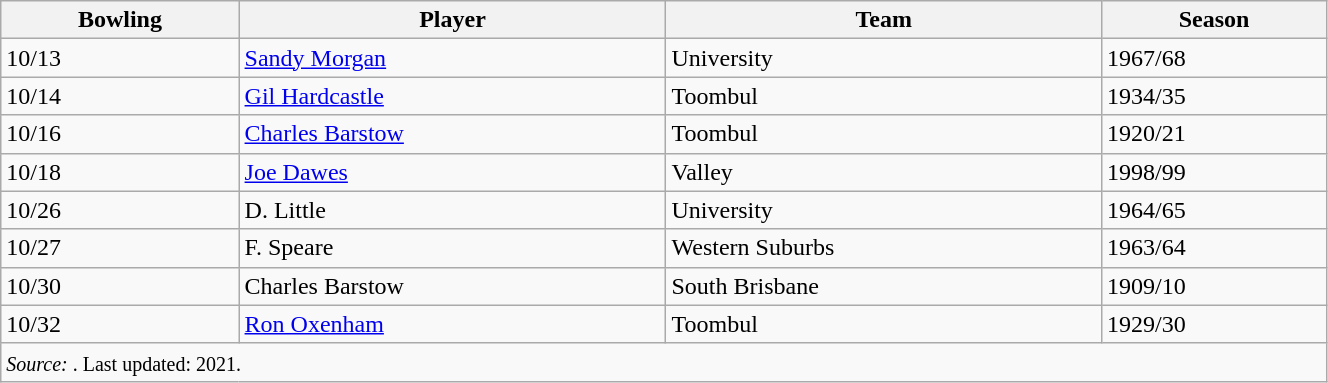<table class="wikitable" style="width:70%">
<tr>
<th>Bowling</th>
<th>Player</th>
<th>Team</th>
<th>Season</th>
</tr>
<tr>
<td>10/13</td>
<td><a href='#'>Sandy Morgan</a></td>
<td>University</td>
<td>1967/68</td>
</tr>
<tr>
<td>10/14</td>
<td><a href='#'>Gil Hardcastle</a></td>
<td>Toombul</td>
<td>1934/35</td>
</tr>
<tr>
<td>10/16</td>
<td><a href='#'>Charles Barstow</a></td>
<td>Toombul</td>
<td>1920/21</td>
</tr>
<tr>
<td>10/18</td>
<td><a href='#'>Joe Dawes</a></td>
<td>Valley</td>
<td>1998/99</td>
</tr>
<tr>
<td>10/26</td>
<td>D. Little</td>
<td>University</td>
<td>1964/65</td>
</tr>
<tr>
<td>10/27</td>
<td>F. Speare</td>
<td>Western Suburbs</td>
<td>1963/64</td>
</tr>
<tr>
<td>10/30</td>
<td>Charles Barstow</td>
<td>South Brisbane</td>
<td>1909/10</td>
</tr>
<tr>
<td>10/32</td>
<td><a href='#'>Ron Oxenham</a></td>
<td>Toombul</td>
<td>1929/30</td>
</tr>
<tr>
<td colspan=4><small><em>Source: </em>. Last updated: 2021.</small></td>
</tr>
</table>
